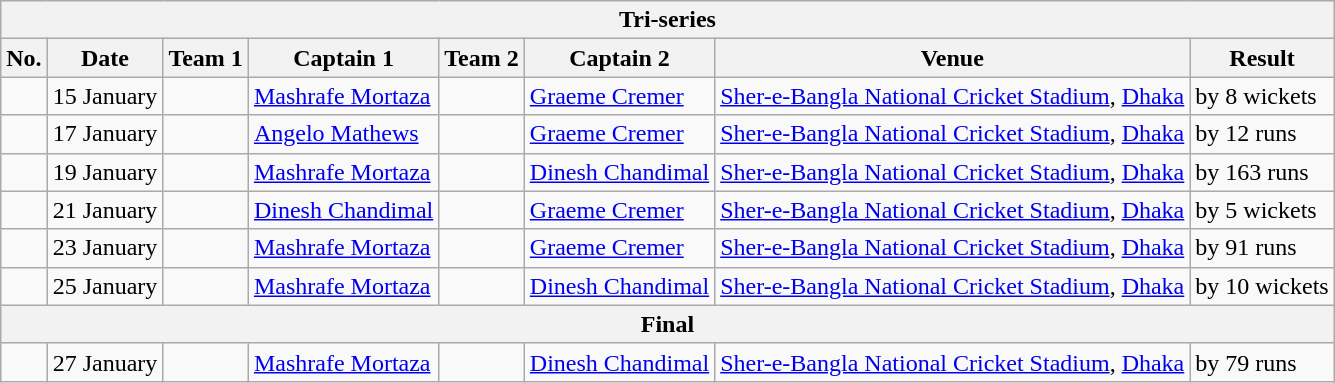<table class="wikitable">
<tr>
<th colspan="8">Tri-series</th>
</tr>
<tr>
<th>No.</th>
<th>Date</th>
<th>Team 1</th>
<th>Captain 1</th>
<th>Team 2</th>
<th>Captain 2</th>
<th>Venue</th>
<th>Result</th>
</tr>
<tr>
<td></td>
<td>15 January</td>
<td></td>
<td><a href='#'>Mashrafe Mortaza</a></td>
<td></td>
<td><a href='#'>Graeme Cremer</a></td>
<td><a href='#'>Sher-e-Bangla National Cricket Stadium</a>, <a href='#'>Dhaka</a></td>
<td> by 8 wickets</td>
</tr>
<tr>
<td></td>
<td>17 January</td>
<td></td>
<td><a href='#'>Angelo Mathews</a></td>
<td></td>
<td><a href='#'>Graeme Cremer</a></td>
<td><a href='#'>Sher-e-Bangla National Cricket Stadium</a>, <a href='#'>Dhaka</a></td>
<td> by 12 runs</td>
</tr>
<tr>
<td></td>
<td>19 January</td>
<td></td>
<td><a href='#'>Mashrafe Mortaza</a></td>
<td></td>
<td><a href='#'>Dinesh Chandimal</a></td>
<td><a href='#'>Sher-e-Bangla National Cricket Stadium</a>, <a href='#'>Dhaka</a></td>
<td> by 163 runs</td>
</tr>
<tr>
<td></td>
<td>21 January</td>
<td></td>
<td><a href='#'>Dinesh Chandimal</a></td>
<td></td>
<td><a href='#'>Graeme Cremer</a></td>
<td><a href='#'>Sher-e-Bangla National Cricket Stadium</a>, <a href='#'>Dhaka</a></td>
<td> by 5 wickets</td>
</tr>
<tr>
<td></td>
<td>23 January</td>
<td></td>
<td><a href='#'>Mashrafe Mortaza</a></td>
<td></td>
<td><a href='#'>Graeme Cremer</a></td>
<td><a href='#'>Sher-e-Bangla National Cricket Stadium</a>, <a href='#'>Dhaka</a></td>
<td> by 91 runs</td>
</tr>
<tr>
<td></td>
<td>25 January</td>
<td></td>
<td><a href='#'>Mashrafe Mortaza</a></td>
<td></td>
<td><a href='#'>Dinesh Chandimal</a></td>
<td><a href='#'>Sher-e-Bangla National Cricket Stadium</a>, <a href='#'>Dhaka</a></td>
<td> by 10 wickets</td>
</tr>
<tr>
<th colspan="8">Final</th>
</tr>
<tr>
<td></td>
<td>27 January</td>
<td></td>
<td><a href='#'>Mashrafe Mortaza</a></td>
<td></td>
<td><a href='#'>Dinesh Chandimal</a></td>
<td><a href='#'>Sher-e-Bangla National Cricket Stadium</a>, <a href='#'>Dhaka</a></td>
<td> by 79 runs</td>
</tr>
</table>
